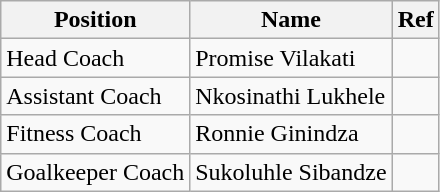<table class="wikitable">
<tr>
<th>Position</th>
<th>Name</th>
<th>Ref</th>
</tr>
<tr>
<td>Head Coach</td>
<td> Promise Vilakati</td>
<td></td>
</tr>
<tr>
<td>Assistant Coach</td>
<td> Nkosinathi Lukhele</td>
<td></td>
</tr>
<tr>
<td>Fitness Coach</td>
<td> Ronnie Ginindza</td>
<td></td>
</tr>
<tr>
<td>Goalkeeper Coach</td>
<td> Sukoluhle Sibandze</td>
<td></td>
</tr>
</table>
